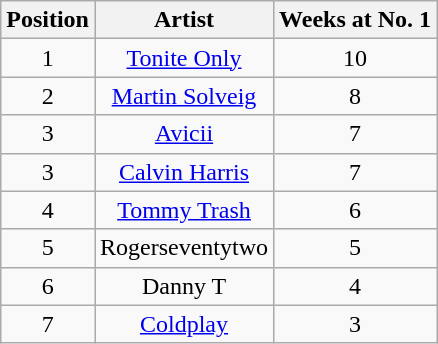<table class="wikitable">
<tr>
<th style="text-align: center;">Position</th>
<th style="text-align: center;">Artist</th>
<th style="text-align: center;">Weeks at No. 1</th>
</tr>
<tr>
<td style="text-align: center;">1</td>
<td style="text-align: center;"><a href='#'>Tonite Only</a></td>
<td style="text-align: center;">10</td>
</tr>
<tr>
<td style="text-align: center;">2</td>
<td style="text-align: center;"><a href='#'>Martin Solveig</a></td>
<td style="text-align: center;">8</td>
</tr>
<tr>
<td style="text-align: center;">3</td>
<td style="text-align: center;"><a href='#'>Avicii</a></td>
<td style="text-align: center;">7</td>
</tr>
<tr>
<td style="text-align: center;">3</td>
<td style="text-align: center;"><a href='#'>Calvin Harris</a></td>
<td style="text-align: center;">7</td>
</tr>
<tr>
<td style="text-align: center;">4</td>
<td style="text-align: center;"><a href='#'>Tommy Trash</a></td>
<td style="text-align: center;">6</td>
</tr>
<tr>
<td style="text-align: center;">5</td>
<td style="text-align: center;">Rogerseventytwo</td>
<td style="text-align: center;">5</td>
</tr>
<tr>
<td style="text-align: center;">6</td>
<td style="text-align: center;">Danny T</td>
<td style="text-align: center;">4</td>
</tr>
<tr>
<td style="text-align: center;">7</td>
<td style="text-align: center;"><a href='#'>Coldplay</a></td>
<td style="text-align: center;">3</td>
</tr>
</table>
